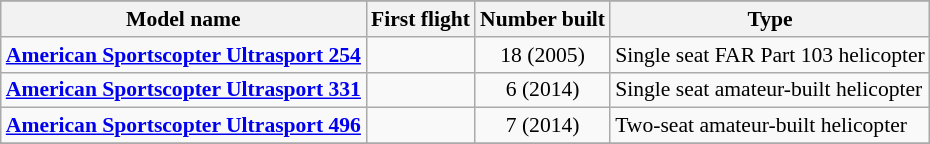<table class="wikitable" align=center style="font-size:90%;">
<tr>
</tr>
<tr style="background:#efefef;">
<th>Model name</th>
<th>First flight</th>
<th>Number built</th>
<th>Type</th>
</tr>
<tr>
<td align=left><strong><a href='#'>American Sportscopter Ultrasport 254</a></strong></td>
<td align=center></td>
<td align=center>18 (2005)</td>
<td align=left>Single seat FAR Part 103 helicopter</td>
</tr>
<tr>
<td align=left><strong><a href='#'>American Sportscopter Ultrasport 331</a></strong></td>
<td align=center></td>
<td align=center>6 (2014)</td>
<td align=left>Single seat amateur-built helicopter</td>
</tr>
<tr>
<td align=left><strong><a href='#'>American Sportscopter Ultrasport 496</a></strong></td>
<td align=center></td>
<td align=center>7 (2014)</td>
<td align=left>Two-seat amateur-built helicopter</td>
</tr>
<tr>
</tr>
</table>
